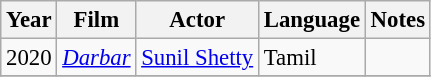<table class="wikitable" style="font-size: 95%;">
<tr>
<th>Year</th>
<th>Film</th>
<th>Actor</th>
<th>Language</th>
<th>Notes</th>
</tr>
<tr>
<td>2020</td>
<td><em><a href='#'>Darbar</a></em></td>
<td><a href='#'>Sunil Shetty</a></td>
<td>Tamil</td>
<td></td>
</tr>
<tr>
</tr>
</table>
